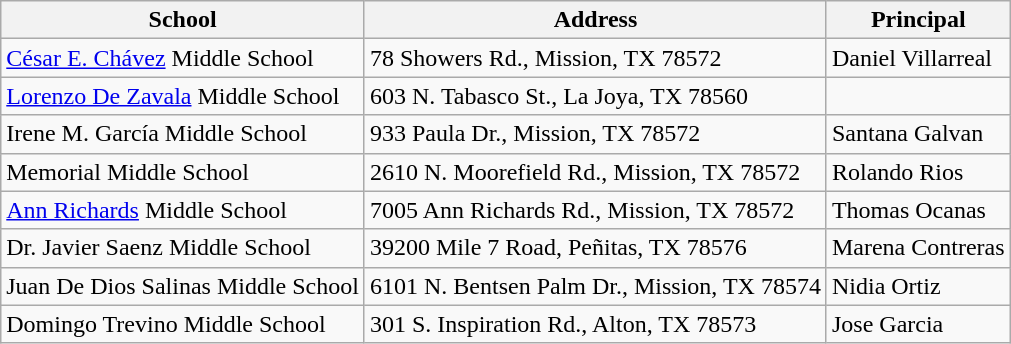<table class="wikitable">
<tr>
<th>School</th>
<th>Address</th>
<th>Principal</th>
</tr>
<tr>
<td><a href='#'>César E. Chávez</a> Middle School</td>
<td>78 Showers Rd., Mission, TX 78572</td>
<td>Daniel Villarreal</td>
</tr>
<tr>
<td><a href='#'>Lorenzo De Zavala</a> Middle School</td>
<td>603 N. Tabasco St., La Joya, TX 78560</td>
<td></td>
</tr>
<tr>
<td>Irene M. García Middle School</td>
<td>933 Paula Dr., Mission, TX 78572</td>
<td>Santana Galvan</td>
</tr>
<tr>
<td>Memorial Middle School</td>
<td>2610 N. Moorefield Rd., Mission, TX 78572</td>
<td>Rolando Rios</td>
</tr>
<tr>
<td><a href='#'>Ann Richards</a> Middle School</td>
<td>7005 Ann Richards Rd., Mission, TX 78572</td>
<td>Thomas Ocanas</td>
</tr>
<tr>
<td>Dr. Javier Saenz Middle School</td>
<td>39200 Mile 7 Road, Peñitas, TX 78576</td>
<td>Marena Contreras</td>
</tr>
<tr>
<td>Juan De Dios Salinas Middle School</td>
<td>6101 N. Bentsen Palm Dr., Mission, TX 78574</td>
<td>Nidia Ortiz</td>
</tr>
<tr>
<td>Domingo Trevino Middle School</td>
<td>301 S. Inspiration Rd., Alton, TX 78573</td>
<td>Jose Garcia</td>
</tr>
</table>
